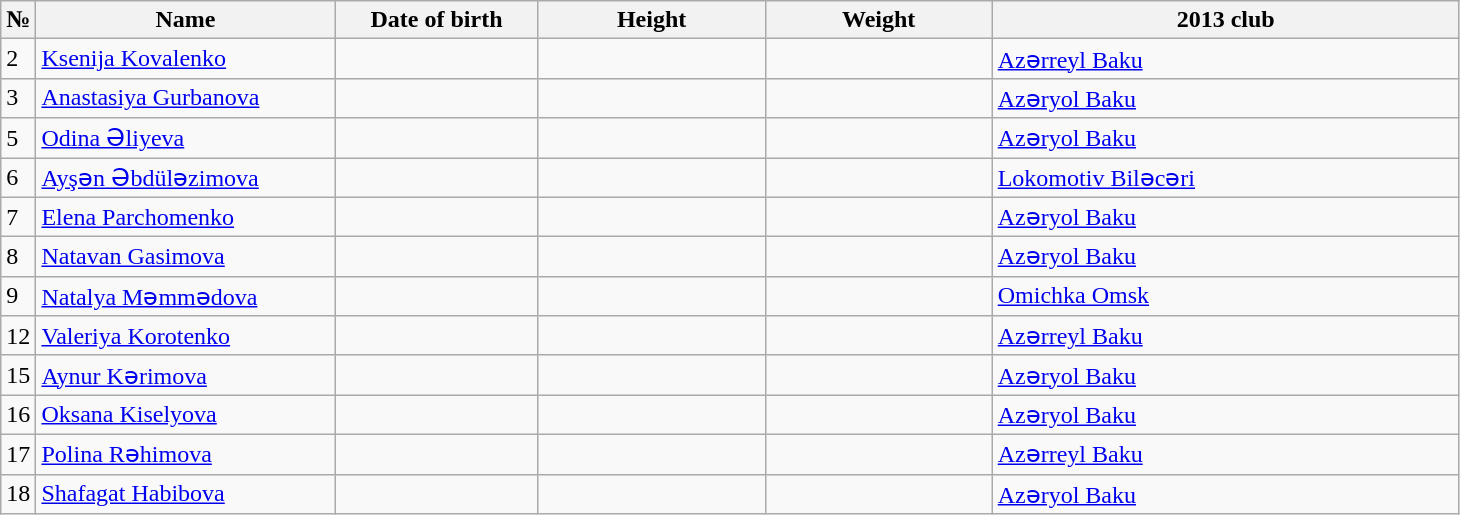<table class=wikitable sortable style=font-size:100%; text-align:center;>
<tr>
<th>№</th>
<th style=width:12em>Name</th>
<th style=width:8em>Date of birth</th>
<th style=width:9em>Height</th>
<th style=width:9em>Weight</th>
<th style=width:19em>2013 club</th>
</tr>
<tr>
<td>2</td>
<td><a href='#'>Ksenija Kovalenko</a></td>
<td></td>
<td></td>
<td></td>
<td> <a href='#'>Azərreyl Baku</a></td>
</tr>
<tr>
<td>3</td>
<td><a href='#'>Anastasiya Gurbanova</a></td>
<td></td>
<td></td>
<td></td>
<td> <a href='#'>Azəryol Baku</a></td>
</tr>
<tr>
<td>5</td>
<td><a href='#'>Odina Əliyeva</a></td>
<td></td>
<td></td>
<td></td>
<td> <a href='#'>Azəryol Baku</a></td>
</tr>
<tr>
<td>6</td>
<td><a href='#'>Ayşən Əbdüləzimova</a></td>
<td></td>
<td></td>
<td></td>
<td> <a href='#'>Lokomotiv Biləcəri</a></td>
</tr>
<tr>
<td>7</td>
<td><a href='#'>Elena Parchomenko</a></td>
<td></td>
<td></td>
<td></td>
<td> <a href='#'>Azəryol Baku</a></td>
</tr>
<tr>
<td>8</td>
<td><a href='#'>Natavan Gasimova</a></td>
<td></td>
<td></td>
<td></td>
<td> <a href='#'>Azəryol Baku</a></td>
</tr>
<tr>
<td>9</td>
<td><a href='#'>Natalya Məmmədova</a></td>
<td></td>
<td></td>
<td></td>
<td> <a href='#'>Omichka Omsk</a></td>
</tr>
<tr>
<td>12</td>
<td><a href='#'>Valeriya Korotenko</a></td>
<td></td>
<td></td>
<td></td>
<td> <a href='#'>Azərreyl Baku</a></td>
</tr>
<tr>
<td>15</td>
<td><a href='#'>Aynur Kərimova</a></td>
<td></td>
<td></td>
<td></td>
<td> <a href='#'>Azəryol Baku</a></td>
</tr>
<tr>
<td>16</td>
<td><a href='#'>Oksana Kiselyova</a></td>
<td></td>
<td></td>
<td></td>
<td> <a href='#'>Azəryol Baku</a></td>
</tr>
<tr>
<td>17</td>
<td><a href='#'>Polina Rəhimova</a></td>
<td></td>
<td></td>
<td></td>
<td> <a href='#'>Azərreyl Baku</a></td>
</tr>
<tr>
<td>18</td>
<td><a href='#'>Shafagat Habibova</a></td>
<td></td>
<td></td>
<td></td>
<td> <a href='#'>Azəryol Baku</a></td>
</tr>
</table>
